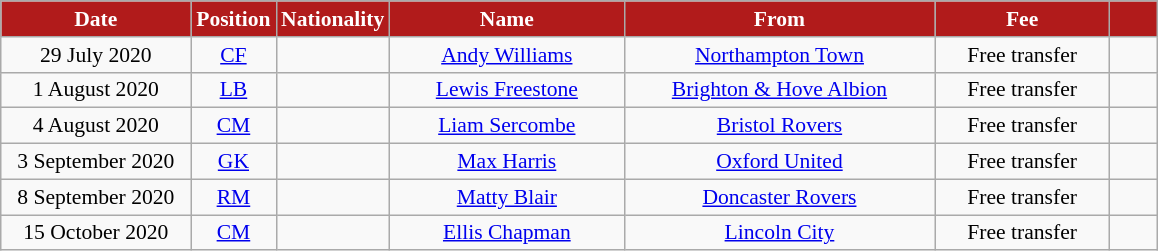<table class="wikitable"  style="text-align:center; font-size:90%; ">
<tr>
<th style="background:#B11B1B;color:#fff;; width:120px;">Date</th>
<th style="background:#B11B1B;color:#fff;; width:50px;">Position</th>
<th style="background:#B11B1B;color:#fff;; width:50px;">Nationality</th>
<th style="background:#B11B1B;color:#fff;; width:150px;">Name</th>
<th style="background:#B11B1B;color:#fff;; width:200px;">From</th>
<th style="background:#B11B1B;color:#fff;; width:110px;">Fee</th>
<th style="background:#B11B1B;color:#fff;; width:25px;"></th>
</tr>
<tr>
<td>29 July 2020</td>
<td><a href='#'>CF</a></td>
<td></td>
<td><a href='#'>Andy Williams</a></td>
<td> <a href='#'>Northampton Town</a></td>
<td>Free transfer</td>
<td></td>
</tr>
<tr>
<td>1 August 2020</td>
<td><a href='#'>LB</a></td>
<td></td>
<td><a href='#'>Lewis Freestone</a></td>
<td> <a href='#'>Brighton & Hove Albion</a></td>
<td>Free transfer</td>
<td></td>
</tr>
<tr>
<td>4 August 2020</td>
<td><a href='#'>CM</a></td>
<td></td>
<td><a href='#'>Liam Sercombe</a></td>
<td> <a href='#'>Bristol Rovers</a></td>
<td>Free transfer</td>
<td></td>
</tr>
<tr>
<td>3 September 2020</td>
<td><a href='#'>GK</a></td>
<td></td>
<td><a href='#'>Max Harris</a></td>
<td> <a href='#'>Oxford United</a></td>
<td>Free transfer</td>
<td></td>
</tr>
<tr>
<td>8 September 2020</td>
<td><a href='#'>RM</a></td>
<td></td>
<td><a href='#'>Matty Blair</a></td>
<td> <a href='#'>Doncaster Rovers</a></td>
<td>Free transfer</td>
<td></td>
</tr>
<tr>
<td>15 October 2020</td>
<td><a href='#'>CM</a></td>
<td></td>
<td><a href='#'>Ellis Chapman</a></td>
<td> <a href='#'>Lincoln City</a></td>
<td>Free transfer</td>
<td></td>
</tr>
</table>
